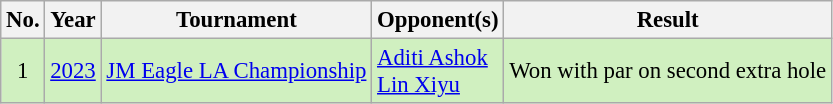<table class="wikitable" style="font-size:95%;">
<tr>
<th>No.</th>
<th>Year</th>
<th>Tournament</th>
<th>Opponent(s)</th>
<th>Result</th>
</tr>
<tr style="background:#D0F0C0;">
<td align=center>1</td>
<td><a href='#'>2023</a></td>
<td><a href='#'>JM Eagle LA Championship</a></td>
<td> <a href='#'>Aditi Ashok</a><br> <a href='#'>Lin Xiyu</a></td>
<td>Won with par on second extra hole</td>
</tr>
</table>
